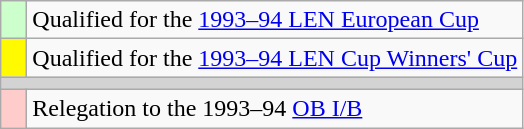<table class="wikitable" style="text-align: left;">
<tr>
<td width=10px bgcolor=#ccffcc></td>
<td>Qualified for the <a href='#'>1993–94 LEN European Cup</a></td>
</tr>
<tr>
<td width=10px bgcolor=#fffa00></td>
<td>Qualified for the <a href='#'>1993–94 LEN Cup Winners' Cup</a></td>
</tr>
<tr>
<td colspan=2 height=1px bgcolor=lightgrey></td>
</tr>
<tr>
<td width=10px bgcolor=#ffcccc></td>
<td>Relegation to the 1993–94 <a href='#'>OB I/B</a></td>
</tr>
</table>
